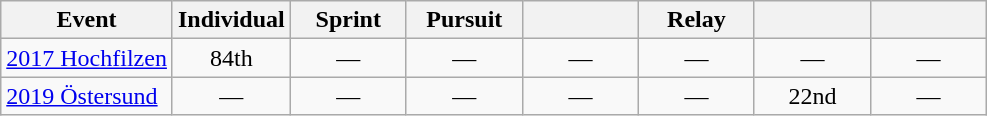<table class="wikitable" style="text-align: center;">
<tr ">
<th>Event</th>
<th style="width:70px;">Individual</th>
<th style="width:70px;">Sprint</th>
<th style="width:70px;">Pursuit</th>
<th style="width:70px;"></th>
<th style="width:70px;">Relay</th>
<th style="width:70px;"></th>
<th style="width:70px;"></th>
</tr>
<tr>
<td align=left> <a href='#'>2017 Hochfilzen</a></td>
<td>84th</td>
<td>—</td>
<td>—</td>
<td>—</td>
<td>—</td>
<td>—</td>
<td>—</td>
</tr>
<tr>
<td align=left> <a href='#'>2019 Östersund</a></td>
<td>—</td>
<td>—</td>
<td>—</td>
<td>—</td>
<td>—</td>
<td>22nd</td>
<td>—</td>
</tr>
</table>
